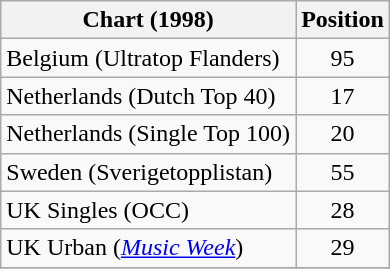<table class="wikitable sortable">
<tr>
<th>Chart (1998)</th>
<th>Position</th>
</tr>
<tr>
<td>Belgium (Ultratop Flanders)</td>
<td style="text-align:center">95</td>
</tr>
<tr>
<td>Netherlands (Dutch Top 40)</td>
<td style="text-align:center">17</td>
</tr>
<tr>
<td>Netherlands (Single Top 100)</td>
<td style="text-align:center">20</td>
</tr>
<tr>
<td>Sweden (Sverigetopplistan)</td>
<td style="text-align:center">55</td>
</tr>
<tr>
<td>UK Singles (OCC)</td>
<td style="text-align:center">28</td>
</tr>
<tr>
<td>UK Urban (<em><a href='#'>Music Week</a></em>)</td>
<td style="text-align:center">29</td>
</tr>
<tr>
</tr>
</table>
